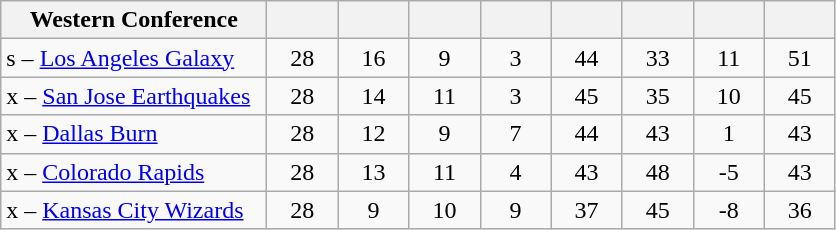<table class="wikitable" style="text-align: center;">
<tr>
<th width="170">Western Conference</th>
<th width="40"></th>
<th width="40"></th>
<th width="40"></th>
<th width="40"></th>
<th width="40"></th>
<th width="40"></th>
<th width="40"></th>
<th width="40"></th>
</tr>
<tr>
<td align=left>s – <a href='#'>Los Angeles Galaxy</a></td>
<td>28</td>
<td>16</td>
<td>9</td>
<td>3</td>
<td>44</td>
<td>33</td>
<td>11</td>
<td>51</td>
</tr>
<tr>
<td align=left>x – <a href='#'>San Jose Earthquakes</a></td>
<td>28</td>
<td>14</td>
<td>11</td>
<td>3</td>
<td>45</td>
<td>35</td>
<td>10</td>
<td>45</td>
</tr>
<tr>
<td align=left>x – <a href='#'>Dallas Burn</a></td>
<td>28</td>
<td>12</td>
<td>9</td>
<td>7</td>
<td>44</td>
<td>43</td>
<td>1</td>
<td>43</td>
</tr>
<tr>
<td align=left>x – <a href='#'>Colorado Rapids</a></td>
<td>28</td>
<td>13</td>
<td>11</td>
<td>4</td>
<td>43</td>
<td>48</td>
<td>-5</td>
<td>43</td>
</tr>
<tr>
<td align=left>x – <a href='#'>Kansas City Wizards</a></td>
<td>28</td>
<td>9</td>
<td>10</td>
<td>9</td>
<td>37</td>
<td>45</td>
<td>-8</td>
<td>36</td>
</tr>
</table>
